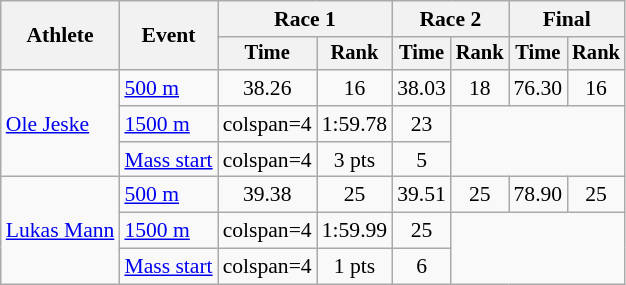<table class="wikitable" style="font-size:90%">
<tr>
<th rowspan=2>Athlete</th>
<th rowspan=2>Event</th>
<th colspan=2>Race 1</th>
<th colspan=2>Race 2</th>
<th colspan=2>Final</th>
</tr>
<tr style="font-size:95%">
<th>Time</th>
<th>Rank</th>
<th>Time</th>
<th>Rank</th>
<th>Time</th>
<th>Rank</th>
</tr>
<tr align=center>
<td align=left rowspan=3><a href='#'>Ole Jeske</a></td>
<td align=left><a href='#'>500 m</a></td>
<td>38.26</td>
<td>16</td>
<td>38.03</td>
<td>18</td>
<td>76.30</td>
<td>16</td>
</tr>
<tr align=center>
<td align=left><a href='#'>1500 m</a></td>
<td>colspan=4 </td>
<td>1:59.78</td>
<td>23</td>
</tr>
<tr align=center>
<td align=left><a href='#'>Mass start</a></td>
<td>colspan=4 </td>
<td>3 pts</td>
<td>5</td>
</tr>
<tr align=center>
<td align=left rowspan=3><a href='#'>Lukas Mann</a></td>
<td align=left><a href='#'>500 m</a></td>
<td>39.38</td>
<td>25</td>
<td>39.51</td>
<td>25</td>
<td>78.90</td>
<td>25</td>
</tr>
<tr align=center>
<td align=left><a href='#'>1500 m</a></td>
<td>colspan=4 </td>
<td>1:59.99</td>
<td>25</td>
</tr>
<tr align=center>
<td align=left><a href='#'>Mass start</a></td>
<td>colspan=4 </td>
<td>1 pts</td>
<td>6</td>
</tr>
</table>
